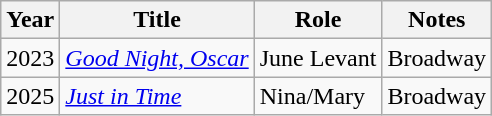<table class="wikitable sortable">
<tr>
<th>Year</th>
<th>Title</th>
<th>Role</th>
<th>Notes</th>
</tr>
<tr>
<td>2023</td>
<td><em><a href='#'>Good Night, Oscar</a></em></td>
<td>June Levant</td>
<td>Broadway</td>
</tr>
<tr>
<td>2025</td>
<td><em><a href='#'>Just in Time</a></em></td>
<td>Nina/Mary</td>
<td>Broadway</td>
</tr>
</table>
